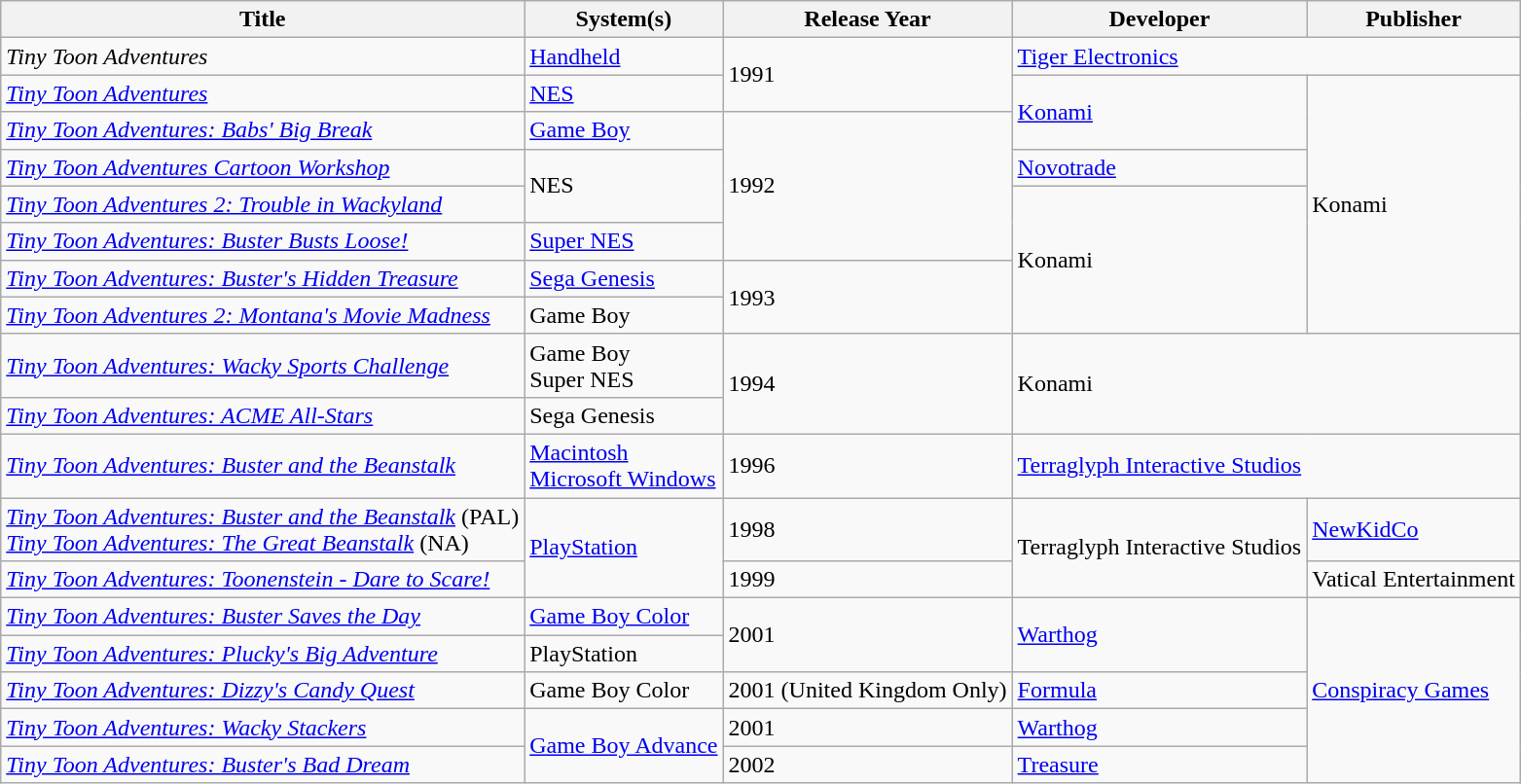<table class="wikitable sortable">
<tr>
<th>Title</th>
<th>System(s)</th>
<th>Release Year</th>
<th>Developer</th>
<th>Publisher</th>
</tr>
<tr>
<td><em>Tiny Toon Adventures</em></td>
<td><a href='#'>Handheld</a></td>
<td rowspan="2">1991</td>
<td colspan="2"><a href='#'>Tiger Electronics</a></td>
</tr>
<tr>
<td><em><a href='#'>Tiny Toon Adventures</a></em></td>
<td><a href='#'>NES</a></td>
<td rowspan="2"><a href='#'>Konami</a></td>
<td rowspan="7">Konami</td>
</tr>
<tr>
<td><em><a href='#'>Tiny Toon Adventures: Babs' Big Break</a></em></td>
<td><a href='#'>Game Boy</a></td>
<td rowspan="4">1992</td>
</tr>
<tr>
<td><em><a href='#'>Tiny Toon Adventures Cartoon Workshop</a></em></td>
<td rowspan="2">NES</td>
<td><a href='#'>Novotrade</a></td>
</tr>
<tr>
<td><em><a href='#'>Tiny Toon Adventures 2: Trouble in Wackyland</a></em></td>
<td rowspan="4">Konami</td>
</tr>
<tr>
<td><em><a href='#'>Tiny Toon Adventures: Buster Busts Loose!</a></em></td>
<td><a href='#'>Super NES</a></td>
</tr>
<tr>
<td><em><a href='#'>Tiny Toon Adventures: Buster's Hidden Treasure</a></em></td>
<td><a href='#'>Sega Genesis</a></td>
<td rowspan="2">1993</td>
</tr>
<tr>
<td><em><a href='#'>Tiny Toon Adventures 2: Montana's Movie Madness</a></em></td>
<td>Game Boy</td>
</tr>
<tr>
<td><em><a href='#'>Tiny Toon Adventures: Wacky Sports Challenge</a></em></td>
<td>Game Boy<br>Super NES</td>
<td rowspan="2">1994</td>
<td colspan="2" rowspan="2">Konami</td>
</tr>
<tr>
<td><em><a href='#'>Tiny Toon Adventures: ACME All-Stars</a></em></td>
<td>Sega Genesis</td>
</tr>
<tr>
<td><em><a href='#'>Tiny Toon Adventures: Buster and the Beanstalk</a></em></td>
<td><a href='#'>Macintosh</a><br><a href='#'>Microsoft Windows</a></td>
<td>1996</td>
<td colspan="2"><a href='#'>Terraglyph Interactive Studios</a></td>
</tr>
<tr>
<td><em><a href='#'>Tiny Toon Adventures: Buster and the Beanstalk</a></em> (PAL)<br><em><a href='#'>Tiny Toon Adventures: The Great Beanstalk</a></em> (NA)</td>
<td rowspan="2"><a href='#'>PlayStation</a></td>
<td>1998</td>
<td rowspan="2">Terraglyph Interactive Studios</td>
<td><a href='#'>NewKidCo</a></td>
</tr>
<tr>
<td><em><a href='#'>Tiny Toon Adventures: Toonenstein - Dare to Scare!</a></em></td>
<td>1999</td>
<td>Vatical Entertainment</td>
</tr>
<tr>
<td><em><a href='#'>Tiny Toon Adventures: Buster Saves the Day</a></em></td>
<td><a href='#'>Game Boy Color</a></td>
<td rowspan="2">2001</td>
<td rowspan="2"><a href='#'>Warthog</a></td>
<td rowspan="5"><a href='#'>Conspiracy Games</a></td>
</tr>
<tr>
<td><em><a href='#'>Tiny Toon Adventures: Plucky's Big Adventure</a></em></td>
<td>PlayStation</td>
</tr>
<tr>
<td><em><a href='#'>Tiny Toon Adventures: Dizzy's Candy Quest</a></em></td>
<td>Game Boy Color</td>
<td>2001 (United Kingdom Only)</td>
<td><a href='#'>Formula</a></td>
</tr>
<tr>
<td><em><a href='#'>Tiny Toon Adventures: Wacky Stackers</a></em></td>
<td rowspan="2"><a href='#'>Game Boy Advance</a></td>
<td>2001</td>
<td><a href='#'>Warthog</a></td>
</tr>
<tr>
<td><em><a href='#'>Tiny Toon Adventures: Buster's Bad Dream</a></em></td>
<td>2002</td>
<td><a href='#'>Treasure</a></td>
</tr>
</table>
